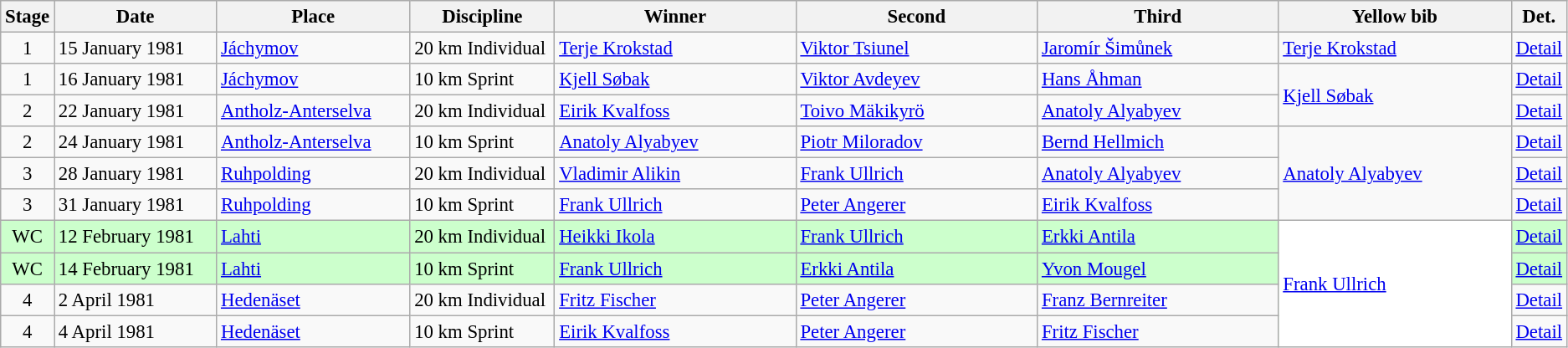<table class="wikitable" style="font-size:95%;">
<tr>
<th width="10">Stage</th>
<th width="125">Date</th>
<th width="150">Place</th>
<th width="110">Discipline</th>
<th width="190">Winner</th>
<th width="190">Second</th>
<th width="190">Third</th>
<th width="183">Yellow bib <br> </th>
<th width="8">Det.</th>
</tr>
<tr>
<td align=center>1</td>
<td>15 January 1981</td>
<td> <a href='#'>Jáchymov</a></td>
<td>20 km Individual</td>
<td> <a href='#'>Terje Krokstad</a></td>
<td> <a href='#'>Viktor Tsiunel</a></td>
<td> <a href='#'>Jaromír Šimůnek</a></td>
<td> <a href='#'>Terje Krokstad</a></td>
<td><a href='#'>Detail</a></td>
</tr>
<tr>
<td align=center>1</td>
<td>16 January 1981</td>
<td> <a href='#'>Jáchymov</a></td>
<td>10 km Sprint</td>
<td> <a href='#'>Kjell Søbak</a></td>
<td> <a href='#'>Viktor Avdeyev</a></td>
<td> <a href='#'>Hans Åhman</a></td>
<td rowspan="2"> <a href='#'>Kjell Søbak</a></td>
<td><a href='#'>Detail</a></td>
</tr>
<tr>
<td align=center>2</td>
<td>22 January 1981</td>
<td> <a href='#'>Antholz-Anterselva</a></td>
<td>20 km Individual</td>
<td> <a href='#'>Eirik Kvalfoss</a></td>
<td> <a href='#'>Toivo Mäkikyrö</a></td>
<td> <a href='#'>Anatoly Alyabyev</a></td>
<td><a href='#'>Detail</a></td>
</tr>
<tr>
<td align=center>2</td>
<td>24 January 1981</td>
<td> <a href='#'>Antholz-Anterselva</a></td>
<td>10 km Sprint</td>
<td> <a href='#'>Anatoly Alyabyev</a></td>
<td> <a href='#'>Piotr Miloradov</a></td>
<td> <a href='#'>Bernd Hellmich</a></td>
<td rowspan="3"> <a href='#'>Anatoly Alyabyev</a></td>
<td><a href='#'>Detail</a></td>
</tr>
<tr>
<td align=center>3</td>
<td>28 January 1981</td>
<td> <a href='#'>Ruhpolding</a></td>
<td>20 km Individual</td>
<td> <a href='#'>Vladimir Alikin</a></td>
<td> <a href='#'>Frank Ullrich</a></td>
<td> <a href='#'>Anatoly Alyabyev</a></td>
<td><a href='#'>Detail</a></td>
</tr>
<tr>
<td align=center>3</td>
<td>31 January 1981</td>
<td> <a href='#'>Ruhpolding</a></td>
<td>10 km Sprint</td>
<td> <a href='#'>Frank Ullrich</a></td>
<td> <a href='#'>Peter Angerer</a></td>
<td> <a href='#'>Eirik Kvalfoss</a></td>
<td><a href='#'>Detail</a></td>
</tr>
<tr style="background:#CCFFCC">
<td align=center>WC</td>
<td>12 February 1981</td>
<td> <a href='#'>Lahti</a></td>
<td>20 km Individual</td>
<td> <a href='#'>Heikki Ikola</a></td>
<td> <a href='#'>Frank Ullrich</a></td>
<td> <a href='#'>Erkki Antila</a></td>
<td rowspan="4" style="background:white"> <a href='#'>Frank Ullrich</a></td>
<td><a href='#'>Detail</a></td>
</tr>
<tr style="background:#CCFFCC">
<td align=center>WC</td>
<td>14 February 1981</td>
<td> <a href='#'>Lahti</a></td>
<td>10 km Sprint</td>
<td> <a href='#'>Frank Ullrich</a></td>
<td> <a href='#'>Erkki Antila</a></td>
<td> <a href='#'>Yvon Mougel</a></td>
<td><a href='#'>Detail</a></td>
</tr>
<tr>
<td align=center>4</td>
<td>2 April 1981</td>
<td> <a href='#'>Hedenäset</a></td>
<td>20 km Individual</td>
<td> <a href='#'>Fritz Fischer</a></td>
<td> <a href='#'>Peter Angerer</a></td>
<td> <a href='#'>Franz Bernreiter</a></td>
<td><a href='#'>Detail</a></td>
</tr>
<tr>
<td align=center>4</td>
<td>4 April 1981</td>
<td> <a href='#'>Hedenäset</a></td>
<td>10 km Sprint</td>
<td> <a href='#'>Eirik Kvalfoss</a></td>
<td> <a href='#'>Peter Angerer</a></td>
<td> <a href='#'>Fritz Fischer</a></td>
<td><a href='#'>Detail</a></td>
</tr>
</table>
